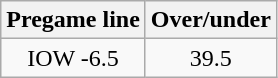<table class="wikitable">
<tr align="center">
<th style=>Pregame line</th>
<th style=>Over/under</th>
</tr>
<tr align="center">
<td>IOW -6.5</td>
<td>39.5</td>
</tr>
</table>
